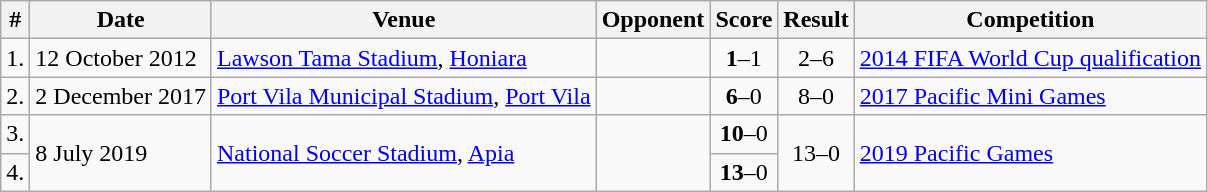<table class="wikitable" style="text-align:left;">
<tr>
<th>#</th>
<th>Date</th>
<th>Venue</th>
<th>Opponent</th>
<th>Score</th>
<th>Result</th>
<th>Competition</th>
</tr>
<tr>
<td>1.</td>
<td>12 October 2012</td>
<td><a href='#'>Lawson Tama Stadium</a>, <a href='#'>Honiara</a></td>
<td></td>
<td align=center><strong>1</strong>–1</td>
<td align=center>2–6</td>
<td><a href='#'>2014 FIFA World Cup qualification</a></td>
</tr>
<tr>
<td>2.</td>
<td>2 December 2017</td>
<td><a href='#'>Port Vila Municipal Stadium</a>, <a href='#'>Port Vila</a></td>
<td></td>
<td align=center><strong>6</strong>–0</td>
<td align=center>8–0</td>
<td><a href='#'>2017 Pacific Mini Games</a></td>
</tr>
<tr>
<td>3.</td>
<td rowspan="2">8 July 2019</td>
<td rowspan="2"><a href='#'>National Soccer Stadium</a>, <a href='#'>Apia</a></td>
<td rowspan="2"></td>
<td align=center><strong>10</strong>–0</td>
<td rowspan="2" style="text-align:center">13–0</td>
<td rowspan="2"><a href='#'>2019 Pacific Games</a></td>
</tr>
<tr>
<td>4.</td>
<td align=center><strong>13</strong>–0</td>
</tr>
</table>
